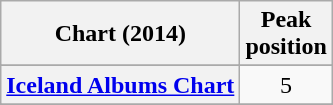<table class="wikitable plainrowheaders sortable" style="text-align:center;">
<tr>
<th scope="col">Chart (2014)</th>
<th scope="col">Peak<br>position</th>
</tr>
<tr>
</tr>
<tr>
</tr>
<tr>
</tr>
<tr>
</tr>
<tr>
</tr>
<tr>
</tr>
<tr>
</tr>
<tr>
</tr>
<tr>
</tr>
<tr>
</tr>
<tr>
</tr>
<tr>
<th scope="row"><a href='#'>Iceland Albums Chart</a></th>
<td align="center">5</td>
</tr>
<tr>
</tr>
<tr>
</tr>
<tr>
</tr>
<tr>
</tr>
<tr>
</tr>
<tr>
</tr>
<tr>
</tr>
<tr>
</tr>
<tr>
</tr>
<tr>
</tr>
<tr>
</tr>
<tr>
</tr>
<tr>
</tr>
<tr>
</tr>
<tr>
</tr>
<tr>
</tr>
<tr>
</tr>
</table>
